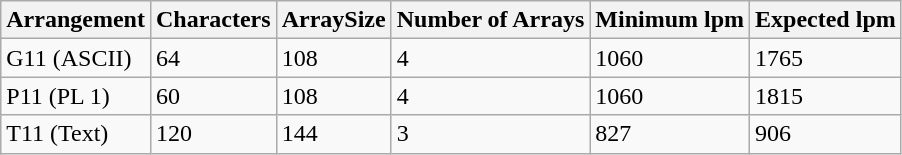<table class="wikitable">
<tr>
<th>Arrangement</th>
<th>Characters</th>
<th>ArraySize</th>
<th>Number of Arrays</th>
<th>Minimum lpm</th>
<th>Expected lpm</th>
</tr>
<tr>
<td>G11 (ASCII)</td>
<td>64</td>
<td>108</td>
<td>4</td>
<td>1060</td>
<td>1765</td>
</tr>
<tr>
<td>P11 (PL 1)</td>
<td>60</td>
<td>108</td>
<td>4</td>
<td>1060</td>
<td>1815</td>
</tr>
<tr>
<td>T11 (Text)</td>
<td>120</td>
<td>144</td>
<td>3</td>
<td>827</td>
<td>906</td>
</tr>
</table>
